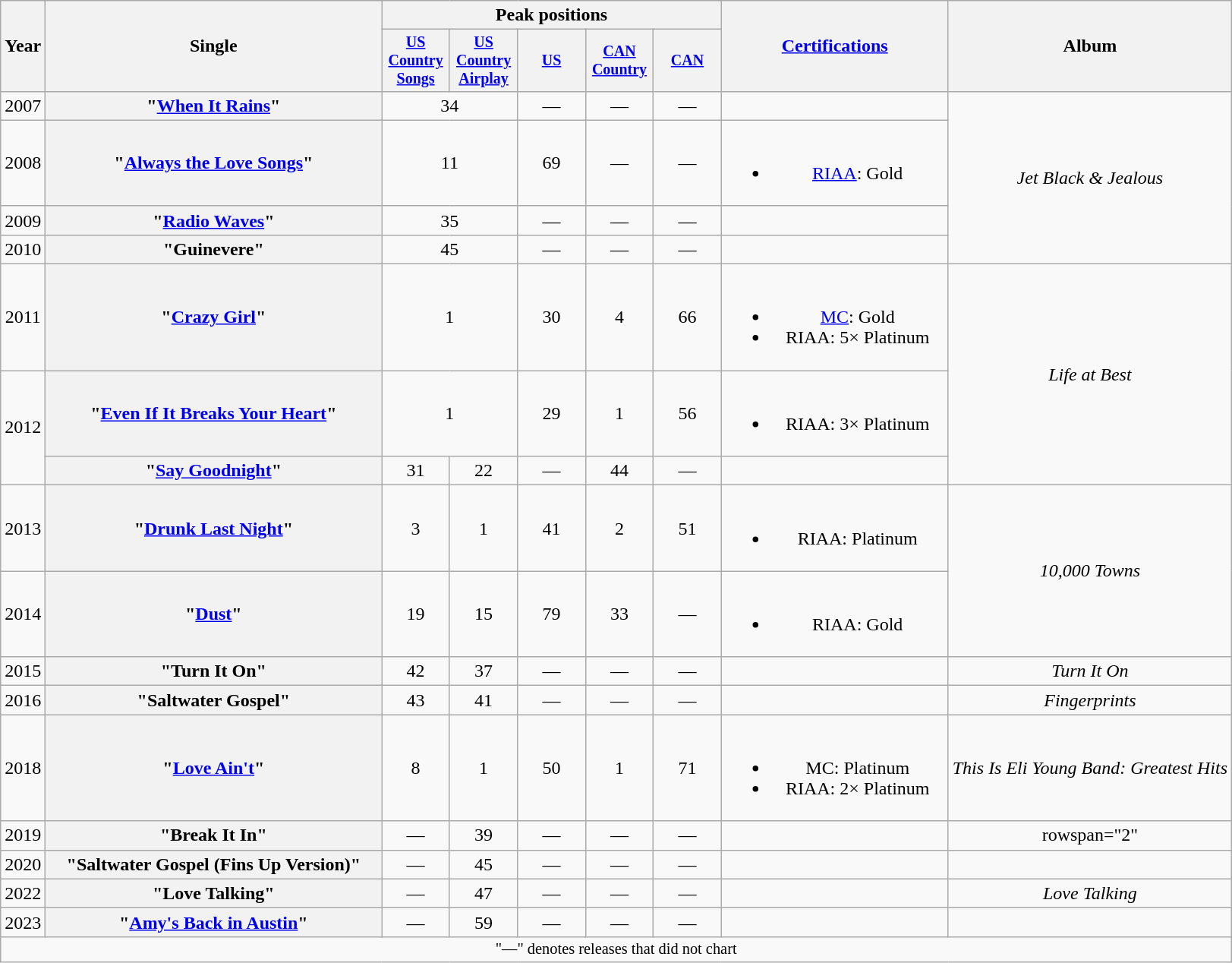<table class="wikitable plainrowheaders" style="text-align:center;">
<tr>
<th rowspan="2">Year</th>
<th rowspan="2" style="width:18em;">Single</th>
<th colspan="5">Peak positions</th>
<th rowspan="2" style="width:12em;"><a href='#'>Certifications</a></th>
<th rowspan="2">Album</th>
</tr>
<tr style="font-size:smaller;">
<th style="width:4em;"><a href='#'>US Country Songs</a><br></th>
<th style="width:4em;"><a href='#'>US Country Airplay</a><br></th>
<th style="width:4em;"><a href='#'>US</a><br></th>
<th style="width:4em;"><a href='#'>CAN Country</a><br></th>
<th style="width:4em;"><a href='#'>CAN</a><br></th>
</tr>
<tr>
<td>2007</td>
<th scope="row">"<a href='#'>When It Rains</a>"</th>
<td colspan="2">34</td>
<td>—</td>
<td>—</td>
<td>—</td>
<td></td>
<td rowspan="4"><em>Jet Black & Jealous</em></td>
</tr>
<tr>
<td>2008</td>
<th scope="row">"<a href='#'>Always the Love Songs</a>"</th>
<td colspan="2">11</td>
<td>69</td>
<td>—</td>
<td>—</td>
<td><br><ul><li><a href='#'>RIAA</a>: Gold</li></ul></td>
</tr>
<tr>
<td>2009</td>
<th scope="row">"<a href='#'>Radio Waves</a>"</th>
<td colspan="2">35</td>
<td>—</td>
<td>—</td>
<td>—</td>
<td></td>
</tr>
<tr>
<td>2010</td>
<th scope="row">"Guinevere"</th>
<td colspan="2">45</td>
<td>—</td>
<td>—</td>
<td>—</td>
<td></td>
</tr>
<tr>
<td>2011</td>
<th scope="row">"<a href='#'>Crazy Girl</a>"</th>
<td colspan="2">1</td>
<td>30</td>
<td>4</td>
<td>66</td>
<td><br><ul><li><a href='#'>MC</a>: Gold</li><li>RIAA: 5× Platinum</li></ul></td>
<td rowspan="3"><em>Life at Best</em></td>
</tr>
<tr>
<td rowspan="2">2012</td>
<th scope="row">"<a href='#'>Even If It Breaks Your Heart</a>"</th>
<td colspan="2">1</td>
<td>29</td>
<td>1</td>
<td>56</td>
<td><br><ul><li>RIAA: 3× Platinum</li></ul></td>
</tr>
<tr>
<th scope="row">"<a href='#'>Say Goodnight</a>"</th>
<td>31</td>
<td>22</td>
<td>—</td>
<td>44</td>
<td>—</td>
<td></td>
</tr>
<tr>
<td>2013</td>
<th scope="row">"<a href='#'>Drunk Last Night</a>"</th>
<td>3</td>
<td>1</td>
<td>41</td>
<td>2</td>
<td>51</td>
<td><br><ul><li>RIAA: Platinum</li></ul></td>
<td rowspan="2"><em>10,000 Towns</em></td>
</tr>
<tr>
<td>2014</td>
<th scope="row">"<a href='#'>Dust</a>"</th>
<td>19</td>
<td>15</td>
<td>79</td>
<td>33</td>
<td>—</td>
<td><br><ul><li>RIAA: Gold</li></ul></td>
</tr>
<tr>
<td>2015</td>
<th scope="row">"Turn It On"</th>
<td>42</td>
<td>37</td>
<td>—</td>
<td>—</td>
<td>—</td>
<td></td>
<td><em>Turn It On</em></td>
</tr>
<tr>
<td>2016</td>
<th scope="row">"Saltwater Gospel"</th>
<td>43</td>
<td>41</td>
<td>—</td>
<td>—</td>
<td>—</td>
<td></td>
<td><em>Fingerprints</em></td>
</tr>
<tr>
<td>2018</td>
<th scope="row">"<a href='#'>Love Ain't</a>"</th>
<td>8</td>
<td>1</td>
<td>50</td>
<td>1</td>
<td>71</td>
<td><br><ul><li>MC: Platinum</li><li>RIAA: 2× Platinum</li></ul></td>
<td><em>This Is Eli Young Band: Greatest Hits</em></td>
</tr>
<tr>
<td>2019</td>
<th scope="row">"Break It In"</th>
<td>—</td>
<td>39</td>
<td>—</td>
<td>—</td>
<td>—</td>
<td></td>
<td>rowspan="2" </td>
</tr>
<tr>
<td>2020</td>
<th scope="row">"Saltwater Gospel (Fins Up Version)"<br></th>
<td>—</td>
<td>45</td>
<td>—</td>
<td>—</td>
<td>—</td>
<td></td>
</tr>
<tr>
<td>2022</td>
<th scope="row">"Love Talking"</th>
<td>—</td>
<td>47</td>
<td>—</td>
<td>—</td>
<td>—</td>
<td></td>
<td><em>Love Talking</em></td>
</tr>
<tr>
<td>2023</td>
<th scope="row">"<a href='#'>Amy's Back in Austin</a>"<br></th>
<td>—</td>
<td>59</td>
<td>—</td>
<td>—</td>
<td>—</td>
<td></td>
<td></td>
</tr>
<tr>
<td colspan="9" style="font-size:85%">"—" denotes releases that did not chart</td>
</tr>
</table>
